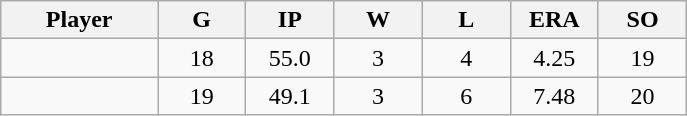<table class="wikitable sortable">
<tr>
<th bgcolor="#DDDDFF" width="16%">Player</th>
<th bgcolor="#DDDDFF" width="9%">G</th>
<th bgcolor="#DDDDFF" width="9%">IP</th>
<th bgcolor="#DDDDFF" width="9%">W</th>
<th bgcolor="#DDDDFF" width="9%">L</th>
<th bgcolor="#DDDDFF" width="9%">ERA</th>
<th bgcolor="#DDDDFF" width="9%">SO</th>
</tr>
<tr align="center">
<td></td>
<td>18</td>
<td>55.0</td>
<td>3</td>
<td>4</td>
<td>4.25</td>
<td>19</td>
</tr>
<tr align="center">
<td></td>
<td>19</td>
<td>49.1</td>
<td>3</td>
<td>6</td>
<td>7.48</td>
<td>20</td>
</tr>
</table>
